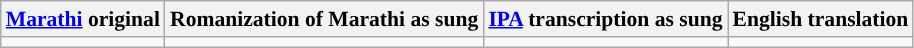<table class="wikitable" style="text-align:center;font-size:90%;">
<tr>
<th><a href='#'>Marathi</a> original</th>
<th>Romanization of Marathi as sung</th>
<th><a href='#'>IPA</a> transcription as sung</th>
<th>English translation</th>
</tr>
<tr style="vertical-align:top; white-space:nowrap;">
<td></td>
<td></td>
<td></td>
<td></td>
</tr>
</table>
